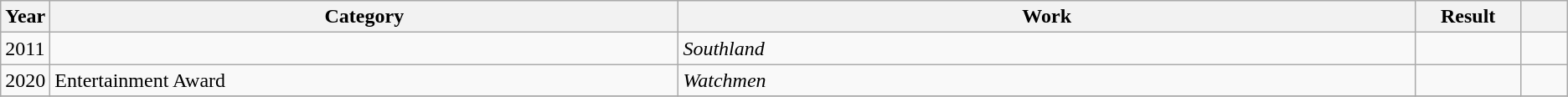<table class=wikitable>
<tr>
<th scope="col" style="width:1em;">Year</th>
<th scope="col" style="width:33em;">Category</th>
<th scope="col" style="width:39em;">Work</th>
<th scope="col" style="width:5em;">Result</th>
<th scope="col" style="width:2em;"></th>
</tr>
<tr>
<td>2011</td>
<td></td>
<td><em>Southland</em></td>
<td></td>
<td></td>
</tr>
<tr>
<td>2020</td>
<td>Entertainment Award</td>
<td><em>Watchmen</em></td>
<td></td>
<td style="text-align:center;"></td>
</tr>
<tr>
</tr>
</table>
